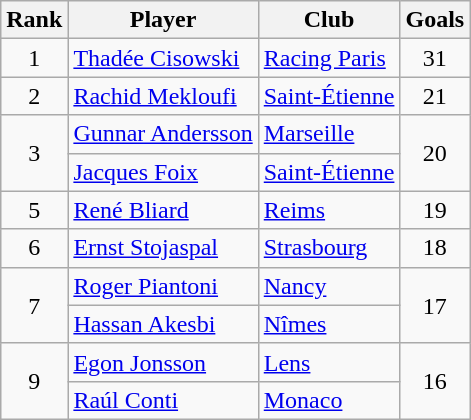<table class="wikitable" style="text-align:center">
<tr>
<th>Rank</th>
<th>Player</th>
<th>Club</th>
<th>Goals</th>
</tr>
<tr>
<td>1</td>
<td align="left">  <a href='#'>Thadée Cisowski</a></td>
<td align="left"><a href='#'>Racing Paris</a></td>
<td>31</td>
</tr>
<tr>
<td>2</td>
<td align="left"> <a href='#'>Rachid Mekloufi</a></td>
<td align="left"><a href='#'>Saint-Étienne</a></td>
<td>21</td>
</tr>
<tr>
<td rowspan="2">3</td>
<td align="left"> <a href='#'>Gunnar Andersson</a></td>
<td align="left"><a href='#'>Marseille</a></td>
<td rowspan="2">20</td>
</tr>
<tr>
<td align="left"> <a href='#'>Jacques Foix</a></td>
<td align="left"><a href='#'>Saint-Étienne</a></td>
</tr>
<tr>
<td>5</td>
<td align="left"> <a href='#'>René Bliard</a></td>
<td align="left"><a href='#'>Reims</a></td>
<td>19</td>
</tr>
<tr>
<td>6</td>
<td align="left"> <a href='#'>Ernst Stojaspal</a></td>
<td align="left"><a href='#'>Strasbourg</a></td>
<td>18</td>
</tr>
<tr>
<td rowspan="2">7</td>
<td align="left"> <a href='#'>Roger Piantoni</a></td>
<td align="left"><a href='#'>Nancy</a></td>
<td rowspan="2">17</td>
</tr>
<tr>
<td align="left"> <a href='#'>Hassan Akesbi</a></td>
<td align="left"><a href='#'>Nîmes</a></td>
</tr>
<tr>
<td rowspan="2">9</td>
<td align="left"> <a href='#'>Egon Jonsson</a></td>
<td align="left"><a href='#'>Lens</a></td>
<td rowspan="2">16</td>
</tr>
<tr>
<td align="left"> <a href='#'>Raúl Conti</a></td>
<td align="left"><a href='#'>Monaco</a></td>
</tr>
</table>
